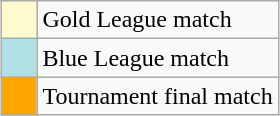<table class="wikitable" style="margin: 0 auto">
<tr>
<td style="background: lemonchiffon; width: 1em"> </td>
<td>Gold League match</td>
</tr>
<tr>
<td style="background: powderblue"> </td>
<td>Blue League match</td>
</tr>
<tr>
<td style="background: orange"> </td>
<td>Tournament final match</td>
</tr>
</table>
